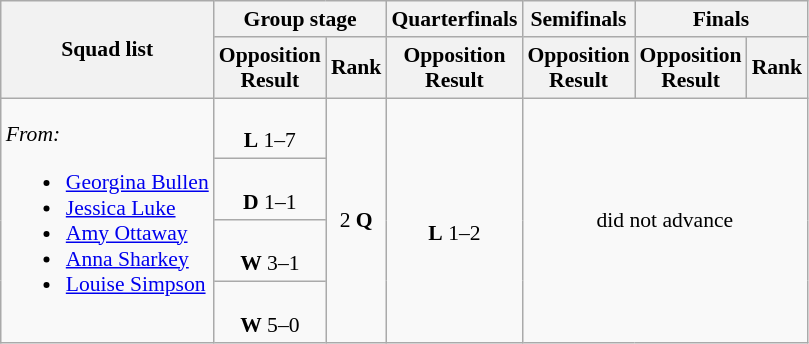<table class=wikitable style="font-size:90%">
<tr>
<th rowspan="2">Squad list</th>
<th colspan="2">Group stage</th>
<th>Quarterfinals</th>
<th>Semifinals</th>
<th colspan="2">Finals</th>
</tr>
<tr>
<th>Opposition<br>Result</th>
<th>Rank</th>
<th>Opposition<br>Result</th>
<th>Opposition<br>Result</th>
<th>Opposition<br>Result</th>
<th>Rank</th>
</tr>
<tr>
<td rowspan="4"><em>From:</em><br><ul><li><a href='#'>Georgina Bullen</a></li><li><a href='#'>Jessica Luke</a></li><li><a href='#'>Amy Ottaway</a></li><li><a href='#'>Anna Sharkey</a></li><li><a href='#'>Louise Simpson</a></li></ul></td>
<td align="center"><br><strong>L</strong> 1–7</td>
<td align="center" rowspan="4">2 <strong>Q</strong></td>
<td align="center" rowspan="4"><br><strong>L</strong> 1–2</td>
<td align="center" rowspan="4" colspan=3>did not advance</td>
</tr>
<tr>
<td align="center"><br><strong>D</strong> 1–1</td>
</tr>
<tr>
<td align="center"><br><strong>W</strong> 3–1</td>
</tr>
<tr>
<td align="center"><br><strong>W</strong> 5–0</td>
</tr>
</table>
